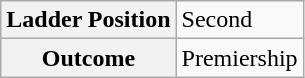<table class="wikitable">
<tr>
<th>Ladder Position</th>
<td>Second</td>
</tr>
<tr>
<th>Outcome</th>
<td>Premiership</td>
</tr>
</table>
